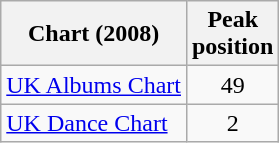<table class="wikitable sortable">
<tr>
<th>Chart (2008)</th>
<th>Peak<br>position</th>
</tr>
<tr>
<td><a href='#'>UK Albums Chart</a></td>
<td style="text-align:center;">49</td>
</tr>
<tr>
<td><a href='#'>UK Dance Chart</a></td>
<td style="text-align:center;">2</td>
</tr>
</table>
